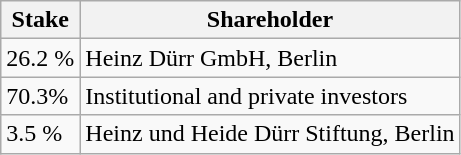<table class="wikitable">
<tr>
<th>Stake</th>
<th>Shareholder</th>
</tr>
<tr>
<td>26.2 %</td>
<td>Heinz Dürr GmbH, Berlin</td>
</tr>
<tr>
<td>70.3%</td>
<td>Institutional and private investors</td>
</tr>
<tr>
<td>3.5 %</td>
<td>Heinz und Heide Dürr Stiftung, Berlin</td>
</tr>
</table>
